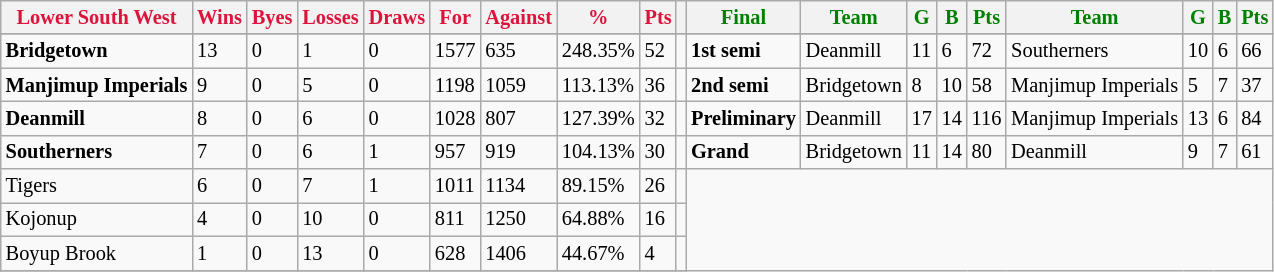<table style="font-size: 85%; text-align: left;" class="wikitable">
<tr>
<th style="color:crimson">Lower South West</th>
<th style="color:crimson">Wins</th>
<th style="color:crimson">Byes</th>
<th style="color:crimson">Losses</th>
<th style="color:crimson">Draws</th>
<th style="color:crimson">For</th>
<th style="color:crimson">Against</th>
<th style="color:crimson">%</th>
<th style="color:crimson">Pts</th>
<th></th>
<th style="color:green">Final</th>
<th style="color:green">Team</th>
<th style="color:green">G</th>
<th style="color:green">B</th>
<th style="color:green">Pts</th>
<th style="color:green">Team</th>
<th style="color:green">G</th>
<th style="color:green">B</th>
<th style="color:green">Pts</th>
</tr>
<tr>
</tr>
<tr>
</tr>
<tr>
<td><strong>	Bridgetown	</strong></td>
<td>13</td>
<td>0</td>
<td>1</td>
<td>0</td>
<td>1577</td>
<td>635</td>
<td>248.35%</td>
<td>52</td>
<td></td>
<td><strong>1st semi</strong></td>
<td>Deanmill</td>
<td>11</td>
<td>6</td>
<td>72</td>
<td>Southerners</td>
<td>10</td>
<td>6</td>
<td>66</td>
</tr>
<tr>
<td><strong>	Manjimup Imperials	</strong></td>
<td>9</td>
<td>0</td>
<td>5</td>
<td>0</td>
<td>1198</td>
<td>1059</td>
<td>113.13%</td>
<td>36</td>
<td></td>
<td><strong>2nd semi</strong></td>
<td>Bridgetown</td>
<td>8</td>
<td>10</td>
<td>58</td>
<td>Manjimup Imperials</td>
<td>5</td>
<td>7</td>
<td>37</td>
</tr>
<tr>
<td><strong>	Deanmill	</strong></td>
<td>8</td>
<td>0</td>
<td>6</td>
<td>0</td>
<td>1028</td>
<td>807</td>
<td>127.39%</td>
<td>32</td>
<td></td>
<td><strong>Preliminary</strong></td>
<td>Deanmill</td>
<td>17</td>
<td>14</td>
<td>116</td>
<td>Manjimup Imperials</td>
<td>13</td>
<td>6</td>
<td>84</td>
</tr>
<tr>
<td><strong>	Southerners	</strong></td>
<td>7</td>
<td>0</td>
<td>6</td>
<td>1</td>
<td>957</td>
<td>919</td>
<td>104.13%</td>
<td>30</td>
<td></td>
<td><strong>Grand</strong></td>
<td>Bridgetown</td>
<td>11</td>
<td>14</td>
<td>80</td>
<td>Deanmill</td>
<td>9</td>
<td>7</td>
<td>61</td>
</tr>
<tr>
<td>Tigers</td>
<td>6</td>
<td>0</td>
<td>7</td>
<td>1</td>
<td>1011</td>
<td>1134</td>
<td>89.15%</td>
<td>26</td>
<td></td>
</tr>
<tr>
<td>Kojonup</td>
<td>4</td>
<td>0</td>
<td>10</td>
<td>0</td>
<td>811</td>
<td>1250</td>
<td>64.88%</td>
<td>16</td>
<td></td>
</tr>
<tr>
<td>Boyup Brook</td>
<td>1</td>
<td>0</td>
<td>13</td>
<td>0</td>
<td>628</td>
<td>1406</td>
<td>44.67%</td>
<td>4</td>
<td></td>
</tr>
<tr>
</tr>
</table>
